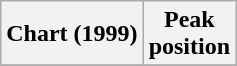<table class="wikitable sortable plainrowheaders" style="text-align: center;">
<tr>
<th scope="col">Chart (1999)</th>
<th scope="col">Peak<br>position</th>
</tr>
<tr>
</tr>
</table>
